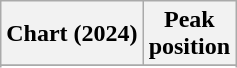<table class="wikitable sortable plainrowheaders" style="text-align:center">
<tr>
<th scope="col">Chart (2024)</th>
<th scope="col">Peak<br>position</th>
</tr>
<tr>
</tr>
<tr>
</tr>
</table>
